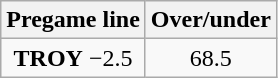<table class="wikitable">
<tr align="center">
<th style=>Pregame line</th>
<th style=>Over/under</th>
</tr>
<tr align="center">
<td><strong>TROY</strong> −2.5</td>
<td>68.5</td>
</tr>
</table>
